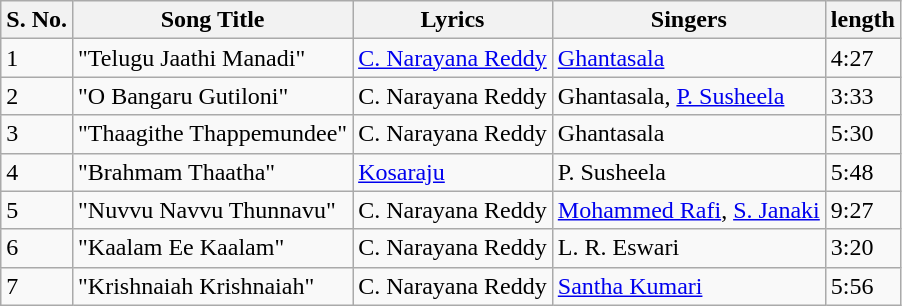<table class="wikitable">
<tr>
<th>S. No.</th>
<th>Song Title</th>
<th>Lyrics</th>
<th>Singers</th>
<th>length</th>
</tr>
<tr>
<td>1</td>
<td>"Telugu Jaathi Manadi"</td>
<td><a href='#'>C. Narayana Reddy</a></td>
<td><a href='#'>Ghantasala</a></td>
<td>4:27</td>
</tr>
<tr>
<td>2</td>
<td>"O Bangaru Gutiloni"</td>
<td>C. Narayana Reddy</td>
<td>Ghantasala, <a href='#'>P. Susheela</a></td>
<td>3:33</td>
</tr>
<tr>
<td>3</td>
<td>"Thaagithe Thappemundee"</td>
<td>C. Narayana Reddy</td>
<td>Ghantasala</td>
<td>5:30</td>
</tr>
<tr>
<td>4</td>
<td>"Brahmam Thaatha"</td>
<td><a href='#'>Kosaraju</a></td>
<td>P. Susheela</td>
<td>5:48</td>
</tr>
<tr>
<td>5</td>
<td>"Nuvvu Navvu Thunnavu"</td>
<td>C. Narayana Reddy</td>
<td><a href='#'>Mohammed Rafi</a>, <a href='#'>S. Janaki</a></td>
<td>9:27</td>
</tr>
<tr>
<td>6</td>
<td>"Kaalam Ee Kaalam"</td>
<td>C. Narayana Reddy</td>
<td>L. R. Eswari</td>
<td>3:20</td>
</tr>
<tr>
<td>7</td>
<td>"Krishnaiah Krishnaiah"</td>
<td>C. Narayana Reddy</td>
<td><a href='#'>Santha Kumari</a></td>
<td>5:56</td>
</tr>
</table>
